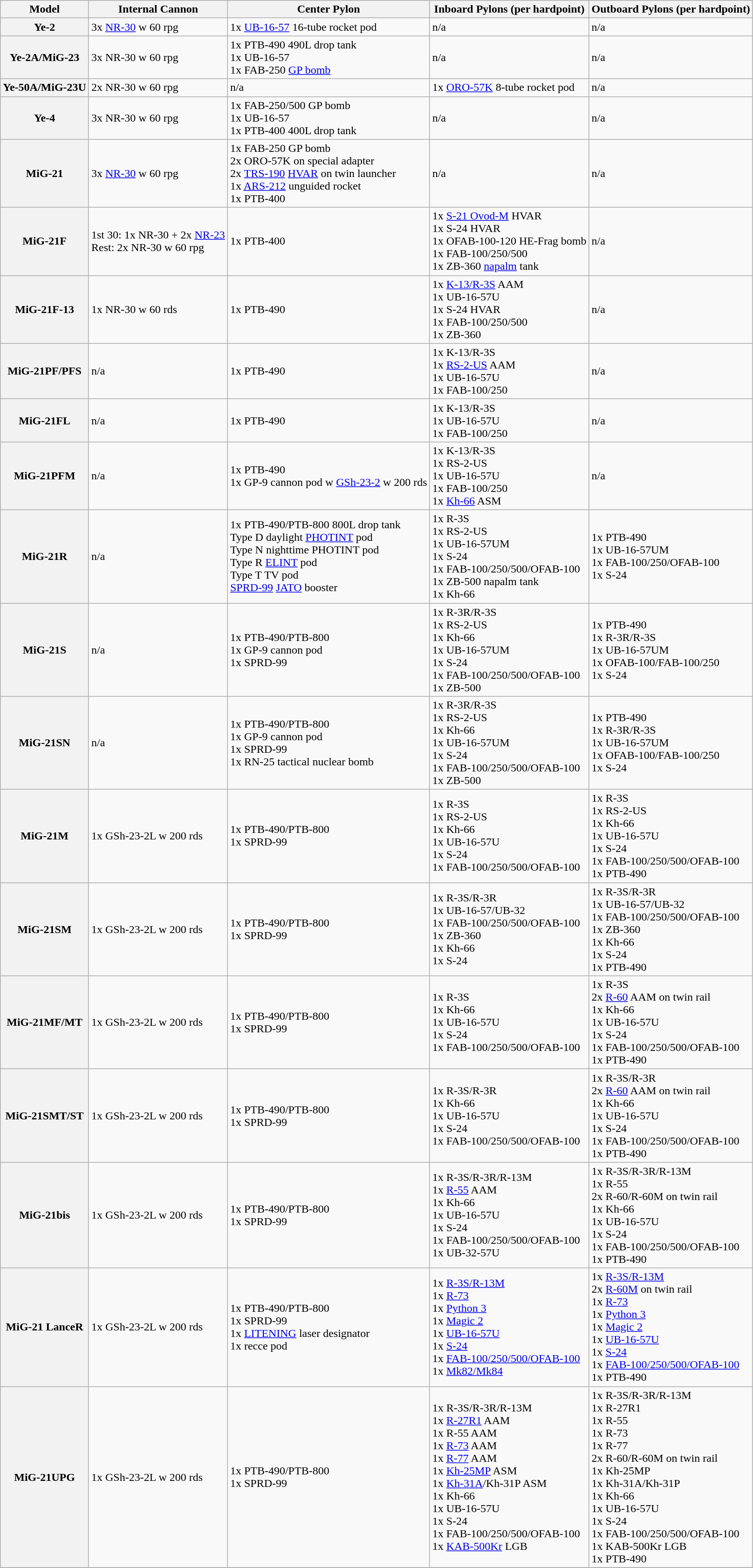<table class="wikitable">
<tr>
<th>Model</th>
<th>Internal Cannon</th>
<th>Center Pylon</th>
<th>Inboard Pylons (per hardpoint)</th>
<th>Outboard Pylons (per hardpoint)</th>
</tr>
<tr>
<th>Ye-2</th>
<td>3x <a href='#'>NR-30</a> w 60 rpg</td>
<td>1x <a href='#'>UB-16-57</a> 16-tube rocket pod</td>
<td>n/a</td>
<td>n/a</td>
</tr>
<tr>
<th>Ye-2A/MiG-23</th>
<td>3x NR-30 w 60 rpg</td>
<td>1x PTB-490 490L drop tank<br>1x UB-16-57<br>1x FAB-250 <a href='#'>GP bomb</a></td>
<td>n/a</td>
<td>n/a</td>
</tr>
<tr>
<th>Ye-50A/MiG-23U</th>
<td>2x NR-30 w 60 rpg</td>
<td>n/a</td>
<td>1x <a href='#'>ORO-57K</a> 8-tube rocket pod</td>
<td>n/a</td>
</tr>
<tr>
<th>Ye-4</th>
<td>3x NR-30 w 60 rpg</td>
<td>1x FAB-250/500 GP bomb<br>1x UB-16-57<br>1x PTB-400 400L drop tank</td>
<td>n/a</td>
<td>n/a</td>
</tr>
<tr>
<th>MiG-21</th>
<td>3x <a href='#'>NR-30</a> w 60 rpg</td>
<td>1x FAB-250 GP bomb<br>2x ORO-57K on special adapter<br>2x <a href='#'>TRS-190</a> <a href='#'>HVAR</a> on twin launcher<br>1x <a href='#'>ARS-212</a> unguided rocket<br>1x PTB-400</td>
<td>n/a</td>
<td>n/a</td>
</tr>
<tr>
<th>MiG-21F</th>
<td>1st 30: 1x NR-30 + 2x <a href='#'>NR-23</a><br>Rest: 2x NR-30 w 60 rpg</td>
<td>1x PTB-400</td>
<td>1x <a href='#'>S-21 Ovod-M</a> HVAR<br>1x S-24 HVAR<br>1x OFAB-100-120 HE-Frag bomb<br>1x FAB-100/250/500<br>1x ZB-360 <a href='#'>napalm</a> tank</td>
<td>n/a</td>
</tr>
<tr>
<th>MiG-21F-13</th>
<td>1x NR-30 w 60 rds</td>
<td>1x PTB-490</td>
<td>1x <a href='#'>K-13/R-3S</a> AAM<br>1x UB-16-57U<br>1x S-24 HVAR<br>1x FAB-100/250/500<br>1x ZB-360</td>
<td>n/a</td>
</tr>
<tr>
<th>MiG-21PF/PFS</th>
<td>n/a</td>
<td>1x PTB-490</td>
<td>1x K-13/R-3S<br>1x <a href='#'>RS-2-US</a> AAM<br>1x UB-16-57U<br>1x FAB-100/250</td>
<td>n/a</td>
</tr>
<tr>
<th>MiG-21FL</th>
<td>n/a</td>
<td>1x PTB-490</td>
<td>1x K-13/R-3S<br>1x UB-16-57U<br>1x FAB-100/250</td>
<td>n/a</td>
</tr>
<tr>
<th>MiG-21PFM</th>
<td>n/a</td>
<td>1x PTB-490<br>1x GP-9 cannon pod w <a href='#'>GSh-23-2</a> w 200 rds</td>
<td>1x K-13/R-3S<br>1x RS-2-US<br>1x UB-16-57U<br>1x FAB-100/250<br>1x <a href='#'>Kh-66</a> ASM</td>
<td>n/a</td>
</tr>
<tr>
<th>MiG-21R</th>
<td>n/a</td>
<td>1x PTB-490/PTB-800 800L drop tank<br>Type D daylight <a href='#'>PHOTINT</a> pod<br>Type N nighttime PHOTINT pod<br>Type R <a href='#'>ELINT</a> pod<br>Type T TV pod<br><a href='#'>SPRD-99</a> <a href='#'>JATO</a> booster</td>
<td>1x R-3S<br> 1x RS-2-US<br>1x UB-16-57UM<br>1x S-24<br>1x FAB-100/250/500/OFAB-100<br>1x ZB-500 napalm tank<br>1x Kh-66</td>
<td>1x PTB-490<br>1x UB-16-57UM<br>1x FAB-100/250/OFAB-100<br>1x S-24</td>
</tr>
<tr>
<th>MiG-21S</th>
<td>n/a</td>
<td>1x PTB-490/PTB-800<br>1x GP-9 cannon pod<br>1x SPRD-99</td>
<td>1x R-3R/R-3S<br>1x RS-2-US<br>1x Kh-66<br>1x UB-16-57UM<br>1x S-24<br>1x FAB-100/250/500/OFAB-100<br>1x ZB-500</td>
<td>1x PTB-490<br>1x R-3R/R-3S<br>1x UB-16-57UM<br>1x OFAB-100/FAB-100/250<br>1x S-24</td>
</tr>
<tr>
<th>MiG-21SN</th>
<td>n/a</td>
<td>1x PTB-490/PTB-800<br>1x GP-9 cannon pod<br>1x SPRD-99<br>1x RN-25 tactical nuclear bomb</td>
<td>1x R-3R/R-3S<br>1x RS-2-US<br>1x Kh-66<br>1x UB-16-57UM<br>1x S-24<br>1x FAB-100/250/500/OFAB-100<br>1x ZB-500</td>
<td>1x PTB-490<br>1x R-3R/R-3S<br>1x UB-16-57UM<br>1x OFAB-100/FAB-100/250<br>1x S-24</td>
</tr>
<tr>
<th>MiG-21M</th>
<td>1x GSh-23-2L w 200 rds</td>
<td>1x PTB-490/PTB-800<br>1x SPRD-99</td>
<td>1x R-3S<br>1x RS-2-US<br>1x Kh-66<br>1x UB-16-57U<br>1x S-24<br>1x FAB-100/250/500/OFAB-100</td>
<td>1x R-3S<br>1x RS-2-US<br>1x Kh-66<br>1x UB-16-57U<br>1x S-24<br>1x FAB-100/250/500/OFAB-100<br>1x PTB-490</td>
</tr>
<tr>
<th>MiG-21SM</th>
<td>1x GSh-23-2L w 200 rds</td>
<td>1x PTB-490/PTB-800<br>1x SPRD-99</td>
<td>1x R-3S/R-3R<br>1x UB-16-57/UB-32<br>1x FAB-100/250/500/OFAB-100<br>1x ZB-360<br>1x Kh-66<br>1x S-24</td>
<td>1x R-3S/R-3R<br>1x UB-16-57/UB-32<br>1x FAB-100/250/500/OFAB-100<br>1x ZB-360<br>1x Kh-66<br>1x S-24<br>1x PTB-490</td>
</tr>
<tr>
<th>MiG-21MF/MT</th>
<td>1x GSh-23-2L w 200 rds</td>
<td>1x PTB-490/PTB-800<br>1x SPRD-99</td>
<td>1x R-3S<br>1x Kh-66<br>1x UB-16-57U<br>1x S-24<br>1x FAB-100/250/500/OFAB-100</td>
<td>1x R-3S<br>2x <a href='#'>R-60</a> AAM on twin rail<br>1x Kh-66<br>1x UB-16-57U<br>1x S-24<br>1x FAB-100/250/500/OFAB-100<br>1x PTB-490</td>
</tr>
<tr>
<th>MiG-21SMT/ST</th>
<td>1x GSh-23-2L w 200 rds</td>
<td>1x PTB-490/PTB-800<br>1x SPRD-99</td>
<td>1x R-3S/R-3R<br>1x Kh-66<br>1x UB-16-57U<br>1x S-24<br>1x FAB-100/250/500/OFAB-100</td>
<td>1x R-3S/R-3R<br>2x <a href='#'>R-60</a> AAM on twin rail<br>1x Kh-66<br>1x UB-16-57U<br>1x S-24<br>1x FAB-100/250/500/OFAB-100<br>1x PTB-490</td>
</tr>
<tr>
<th>MiG-21bis</th>
<td>1x GSh-23-2L w 200 rds</td>
<td>1x PTB-490/PTB-800<br>1x SPRD-99</td>
<td>1x R-3S/R-3R/R-13M<br>1x <a href='#'>R-55</a> AAM<br>1x Kh-66<br>1x UB-16-57U<br>1x S-24<br>1x FAB-100/250/500/OFAB-100<br>1x UB-32-57U</td>
<td>1x R-3S/R-3R/R-13M<br>1x R-55<br>2x R-60/R-60M on twin rail<br>1x Kh-66<br>1x UB-16-57U<br>1x S-24<br>1x FAB-100/250/500/OFAB-100<br>1x PTB-490</td>
</tr>
<tr>
<th>MiG-21 LanceR</th>
<td>1x GSh-23-2L w 200 rds</td>
<td>1x PTB-490/PTB-800<br>1x SPRD-99<br>1x <a href='#'>LITENING</a> laser designator<br>1x recce pod</td>
<td>1x <a href='#'>R-3S/R-13M</a><br>1x <a href='#'>R-73</a><br>1x <a href='#'>Python 3</a> <br>1x <a href='#'>Magic 2</a> <br>1x <a href='#'>UB-16-57U</a><br>1x <a href='#'>S-24</a><br>1x <a href='#'>FAB-100/250/500/OFAB-100</a><br>1x <a href='#'>Mk82/Mk84</a></td>
<td>1x <a href='#'>R-3S/R-13M</a><br>2x <a href='#'>R-60M</a> on twin rail <br>1x <a href='#'>R-73</a><br>1x <a href='#'>Python 3</a> <br>1x <a href='#'>Magic 2</a><br>1x <a href='#'>UB-16-57U</a><br>1x <a href='#'>S-24</a><br>1x <a href='#'>FAB-100/250/500/OFAB-100</a><br>1x PTB-490</td>
</tr>
<tr>
<th>MiG-21UPG</th>
<td>1x GSh-23-2L w 200 rds</td>
<td>1x PTB-490/PTB-800<br>1x SPRD-99</td>
<td>1x R-3S/R-3R/R-13M<br>1x <a href='#'>R-27R1</a> AAM<br>1x R-55 AAM<br>1x <a href='#'>R-73</a> AAM<br>1x <a href='#'>R-77</a> AAM<br>1x <a href='#'>Kh-25MP</a> ASM<br>1x <a href='#'>Kh-31A</a>/Kh-31P ASM<br>1x Kh-66<br>1x UB-16-57U<br>1x S-24<br>1x FAB-100/250/500/OFAB-100<br>1x <a href='#'>KAB-500Kr</a> LGB</td>
<td>1x R-3S/R-3R/R-13M<br>1x R-27R1<br>1x R-55<br>1x R-73<br>1x R-77<br>2x R-60/R-60M on twin rail<br>1x Kh-25MP<br>1x Kh-31A/Kh-31P<br>1x Kh-66<br>1x UB-16-57U<br>1x S-24<br>1x FAB-100/250/500/OFAB-100<br>1x KAB-500Kr LGB<br>1x PTB-490</td>
</tr>
<tr>
</tr>
</table>
